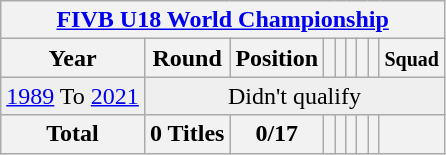<table class="wikitable" style="text-align: center;">
<tr>
<th colspan=9><a href='#'>FIVB U18 World Championship</a></th>
</tr>
<tr>
<th>Year</th>
<th>Round</th>
<th>Position</th>
<th></th>
<th></th>
<th></th>
<th></th>
<th></th>
<th><small>Squad</small></th>
</tr>
<tr bgcolor="efefef">
<td><a href='#'>1989</a> To <a href='#'>2021</a></td>
<td colspan="8" rowspan=1>Didn't qualify</td>
</tr>
<tr>
<th>Total</th>
<th>0 Titles</th>
<th>0/17</th>
<th></th>
<th></th>
<th></th>
<th></th>
<th></th>
<th></th>
</tr>
</table>
